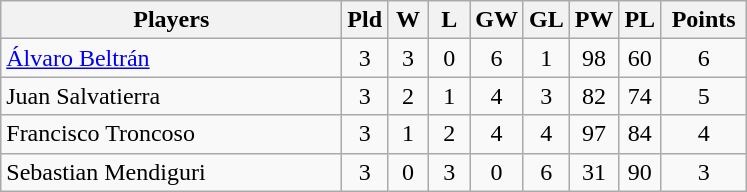<table class=wikitable style="text-align:center">
<tr>
<th width=220>Players</th>
<th width=20>Pld</th>
<th width=20>W</th>
<th width=20>L</th>
<th width=20>GW</th>
<th width=20>GL</th>
<th width=20>PW</th>
<th width=20>PL</th>
<th width=50>Points</th>
</tr>
<tr>
<td align=left> <a href='#'>Álvaro Beltrán</a></td>
<td>3</td>
<td>3</td>
<td>0</td>
<td>6</td>
<td>1</td>
<td>98</td>
<td>60</td>
<td>6</td>
</tr>
<tr>
<td align=left> Juan Salvatierra</td>
<td>3</td>
<td>2</td>
<td>1</td>
<td>4</td>
<td>3</td>
<td>82</td>
<td>74</td>
<td>5</td>
</tr>
<tr>
<td align=left> Francisco Troncoso</td>
<td>3</td>
<td>1</td>
<td>2</td>
<td>4</td>
<td>4</td>
<td>97</td>
<td>84</td>
<td>4</td>
</tr>
<tr>
<td align=left> Sebastian Mendiguri</td>
<td>3</td>
<td>0</td>
<td>3</td>
<td>0</td>
<td>6</td>
<td>31</td>
<td>90</td>
<td>3</td>
</tr>
</table>
